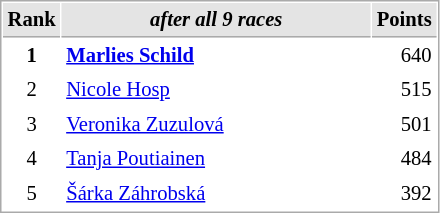<table cellspacing="1" cellpadding="3" style="border:1px solid #AAAAAA;font-size:86%">
<tr bgcolor="#E4E4E4">
<th style="border-bottom:1px solid #AAAAAA" width=10>Rank</th>
<th style="border-bottom:1px solid #AAAAAA" width=200><strong><em>after all 9 races</em></strong></th>
<th style="border-bottom:1px solid #AAAAAA" width=20>Points</th>
</tr>
<tr>
<td align="center"><strong>1</strong></td>
<td> <strong><a href='#'>Marlies Schild</a> </strong></td>
<td align="right">640</td>
</tr>
<tr>
<td align="center">2</td>
<td> <a href='#'>Nicole Hosp</a></td>
<td align="right">515</td>
</tr>
<tr>
<td align="center">3</td>
<td> <a href='#'>Veronika Zuzulová</a></td>
<td align="right">501</td>
</tr>
<tr>
<td align="center">4</td>
<td> <a href='#'>Tanja Poutiainen</a></td>
<td align="right">484</td>
</tr>
<tr>
<td align="center">5</td>
<td> <a href='#'>Šárka Záhrobská</a></td>
<td align="right">392</td>
</tr>
</table>
